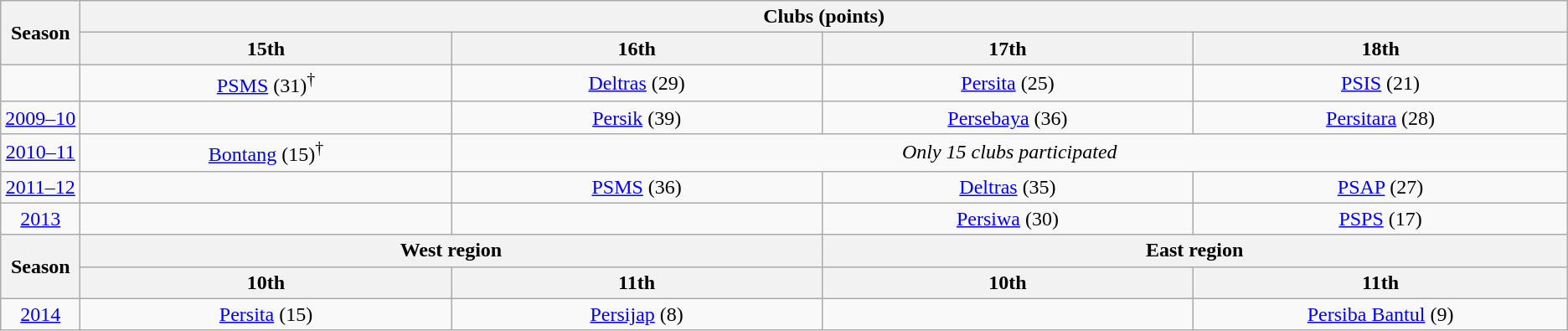<table class="wikitable" style="text-align: center; white-space: nowrap;">
<tr>
<th rowspan="2">Season</th>
<th colspan="4">Clubs (points)</th>
</tr>
<tr>
<th width="25%">15th</th>
<th width="25%">16th</th>
<th width="25%">17th</th>
<th width="25%">18th</th>
</tr>
<tr>
<td></td>
<td><a href='#'>PSMS</a> (31)<sup>†</sup></td>
<td><a href='#'>Deltras</a> (29)</td>
<td><a href='#'>Persita</a> (25)</td>
<td><a href='#'>PSIS</a> (21)</td>
</tr>
<tr>
<td><a href='#'>2009–10</a></td>
<td></td>
<td><a href='#'>Persik</a> (39)</td>
<td><a href='#'>Persebaya</a> (36)</td>
<td><a href='#'>Persitara</a> (28)</td>
</tr>
<tr>
<td><a href='#'>2010–11</a></td>
<td><a href='#'>Bontang</a> (15)<sup>†</sup></td>
<td colspan="3" align="center"><em>Only 15 clubs participated</em></td>
</tr>
<tr>
<td><a href='#'>2011–12</a></td>
<td></td>
<td><a href='#'>PSMS</a> (36)</td>
<td><a href='#'>Deltras</a> (35)</td>
<td><a href='#'>PSAP</a> (27)</td>
</tr>
<tr>
<td><a href='#'>2013</a></td>
<td></td>
<td></td>
<td><a href='#'>Persiwa</a> (30)</td>
<td><a href='#'>PSPS</a> (17)</td>
</tr>
<tr>
<th rowspan="2">Season</th>
<th colspan="2">West region</th>
<th colspan="2">East region</th>
</tr>
<tr>
<th>10th</th>
<th>11th</th>
<th>10th</th>
<th>11th</th>
</tr>
<tr>
<td><a href='#'>2014</a></td>
<td><a href='#'>Persita</a> (15)</td>
<td><a href='#'>Persijap</a> (8)</td>
<td></td>
<td><a href='#'>Persiba Bantul</a> (9)</td>
</tr>
</table>
